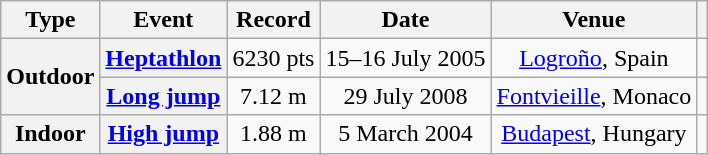<table class="wikitable" style="text-align: center">
<tr>
<th scope="col">Type</th>
<th scope="col">Event</th>
<th scope="col">Record</th>
<th scope="col">Date</th>
<th scope="col">Venue</th>
<th scope="col"></th>
</tr>
<tr>
<th scope="rowgroup" rowspan="2">Outdoor</th>
<th scope="row"><a href='#'>Heptathlon</a></th>
<td>6230 pts</td>
<td>15–16 July 2005</td>
<td><a href='#'>Logroño</a>, Spain</td>
<td></td>
</tr>
<tr>
<th scope="row"><a href='#'>Long jump</a></th>
<td>7.12 m </td>
<td>29 July 2008</td>
<td><a href='#'>Fontvieille</a>, Monaco</td>
<td></td>
</tr>
<tr>
<th scope="row">Indoor</th>
<th scope="row"><a href='#'>High jump</a></th>
<td>1.88 m</td>
<td>5 March 2004</td>
<td><a href='#'>Budapest</a>, Hungary</td>
<td></td>
</tr>
</table>
